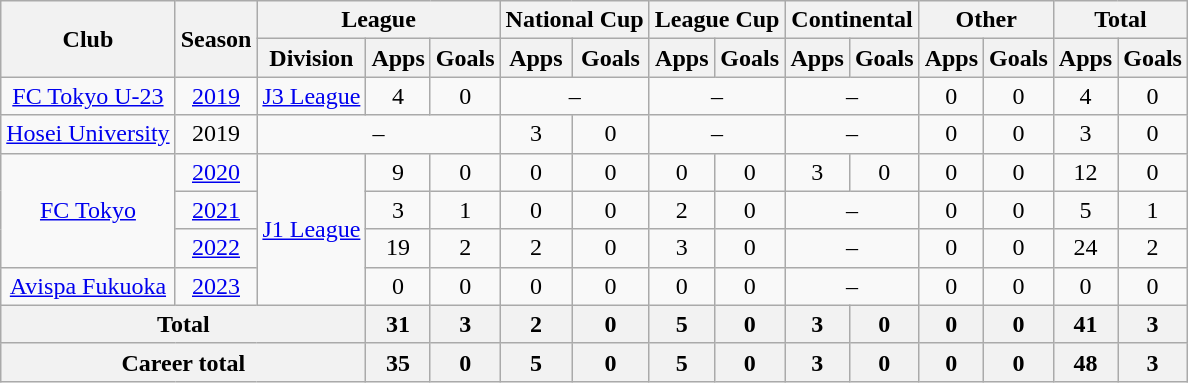<table class="wikitable" style="text-align: center">
<tr>
<th rowspan="2">Club</th>
<th rowspan="2">Season</th>
<th colspan="3">League</th>
<th colspan="2">National Cup</th>
<th colspan="2">League Cup</th>
<th colspan="2">Continental</th>
<th colspan="2">Other</th>
<th colspan="2">Total</th>
</tr>
<tr>
<th>Division</th>
<th>Apps</th>
<th>Goals</th>
<th>Apps</th>
<th>Goals</th>
<th>Apps</th>
<th>Goals</th>
<th>Apps</th>
<th>Goals</th>
<th>Apps</th>
<th>Goals</th>
<th>Apps</th>
<th>Goals</th>
</tr>
<tr>
<td><a href='#'>FC Tokyo U-23</a></td>
<td><a href='#'>2019</a></td>
<td><a href='#'>J3 League</a></td>
<td>4</td>
<td>0</td>
<td colspan="2">–</td>
<td colspan="2">–</td>
<td colspan="2">–</td>
<td>0</td>
<td>0</td>
<td>4</td>
<td>0</td>
</tr>
<tr>
<td><a href='#'>Hosei University</a></td>
<td>2019</td>
<td colspan="3">–</td>
<td>3</td>
<td>0</td>
<td colspan="2">–</td>
<td colspan="2">–</td>
<td>0</td>
<td>0</td>
<td>3</td>
<td>0</td>
</tr>
<tr>
<td rowspan="3"><a href='#'>FC Tokyo</a></td>
<td><a href='#'>2020</a></td>
<td rowspan="4"><a href='#'>J1 League</a></td>
<td>9</td>
<td>0</td>
<td>0</td>
<td>0</td>
<td>0</td>
<td>0</td>
<td>3</td>
<td>0</td>
<td>0</td>
<td>0</td>
<td>12</td>
<td>0</td>
</tr>
<tr>
<td><a href='#'>2021</a></td>
<td>3</td>
<td>1</td>
<td>0</td>
<td>0</td>
<td>2</td>
<td>0</td>
<td colspan="2">–</td>
<td>0</td>
<td>0</td>
<td>5</td>
<td>1</td>
</tr>
<tr>
<td><a href='#'>2022</a></td>
<td>19</td>
<td>2</td>
<td>2</td>
<td>0</td>
<td>3</td>
<td>0</td>
<td colspan="2">–</td>
<td>0</td>
<td>0</td>
<td>24</td>
<td>2</td>
</tr>
<tr>
<td><a href='#'>Avispa Fukuoka</a></td>
<td><a href='#'>2023</a></td>
<td>0</td>
<td>0</td>
<td>0</td>
<td>0</td>
<td>0</td>
<td>0</td>
<td colspan="2">–</td>
<td>0</td>
<td>0</td>
<td>0</td>
<td>0</td>
</tr>
<tr>
<th colspan="3">Total</th>
<th>31</th>
<th>3</th>
<th>2</th>
<th>0</th>
<th>5</th>
<th>0</th>
<th>3</th>
<th>0</th>
<th>0</th>
<th>0</th>
<th>41</th>
<th>3</th>
</tr>
<tr>
<th colspan="3">Career total</th>
<th>35</th>
<th>0</th>
<th>5</th>
<th>0</th>
<th>5</th>
<th>0</th>
<th>3</th>
<th>0</th>
<th>0</th>
<th>0</th>
<th>48</th>
<th>3</th>
</tr>
</table>
